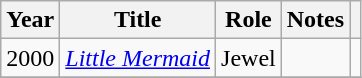<table class="wikitable sortable" >
<tr>
<th>Year</th>
<th>Title</th>
<th>Role</th>
<th class="unsortable">Notes </th>
<th scope="col" class="unsortable"> </th>
</tr>
<tr>
<td>2000</td>
<td><em><a href='#'>Little Mermaid</a></em></td>
<td>Jewel</td>
<td></td>
<td></td>
</tr>
<tr>
</tr>
</table>
